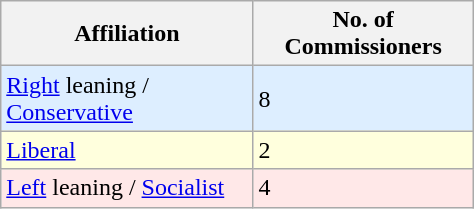<table class=wikitable width=25%>
<tr>
<th>Affiliation</th>
<th>No. of Commissioners</th>
</tr>
<tr --- bgcolor=#DDEEFF>
<td><a href='#'>Right</a> leaning / <a href='#'>Conservative</a></td>
<td>8</td>
</tr>
<tr --- bgcolor=#FFFFDD>
<td><a href='#'>Liberal</a></td>
<td>2</td>
</tr>
<tr --- bgcolor=#FFE8E8>
<td><a href='#'>Left</a> leaning / <a href='#'>Socialist</a></td>
<td>4</td>
</tr>
</table>
